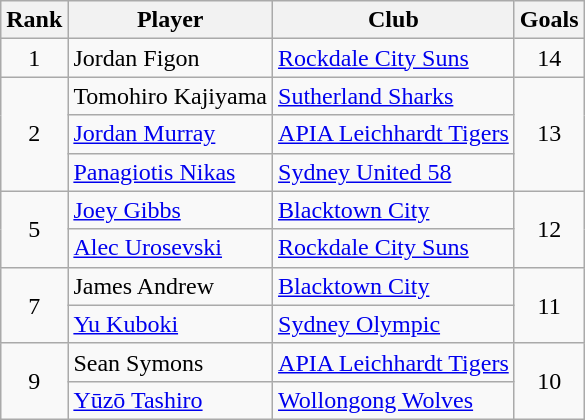<table class="wikitable" style="text-align:center">
<tr>
<th>Rank</th>
<th>Player</th>
<th>Club</th>
<th>Goals</th>
</tr>
<tr>
<td>1</td>
<td align=left> Jordan Figon</td>
<td align="left"><a href='#'>Rockdale City Suns</a></td>
<td>14</td>
</tr>
<tr>
<td rowspan="3">2</td>
<td align=left> Tomohiro Kajiyama</td>
<td align="left"><a href='#'>Sutherland Sharks</a></td>
<td rowspan="3">13</td>
</tr>
<tr>
<td align=left> <a href='#'>Jordan Murray</a></td>
<td align="left"><a href='#'>APIA Leichhardt Tigers</a></td>
</tr>
<tr>
<td align=left> <a href='#'>Panagiotis Nikas</a></td>
<td align="left"><a href='#'>Sydney United 58</a></td>
</tr>
<tr>
<td rowspan="2">5</td>
<td align=left> <a href='#'>Joey Gibbs</a></td>
<td align="left"><a href='#'>Blacktown City</a></td>
<td rowspan="2">12</td>
</tr>
<tr>
<td align=left> <a href='#'>Alec Urosevski</a></td>
<td align="left"><a href='#'>Rockdale City Suns</a></td>
</tr>
<tr>
<td rowspan="2">7</td>
<td align=left> James Andrew</td>
<td align="left"><a href='#'>Blacktown City</a></td>
<td rowspan="2">11</td>
</tr>
<tr>
<td align=left> <a href='#'>Yu Kuboki</a></td>
<td align="left"><a href='#'>Sydney Olympic</a></td>
</tr>
<tr>
<td rowspan="2">9</td>
<td align=left> Sean Symons</td>
<td align="left"><a href='#'>APIA Leichhardt Tigers</a></td>
<td rowspan="2">10</td>
</tr>
<tr>
<td align=left> <a href='#'>Yūzō Tashiro</a></td>
<td align="left"><a href='#'>Wollongong Wolves</a></td>
</tr>
</table>
